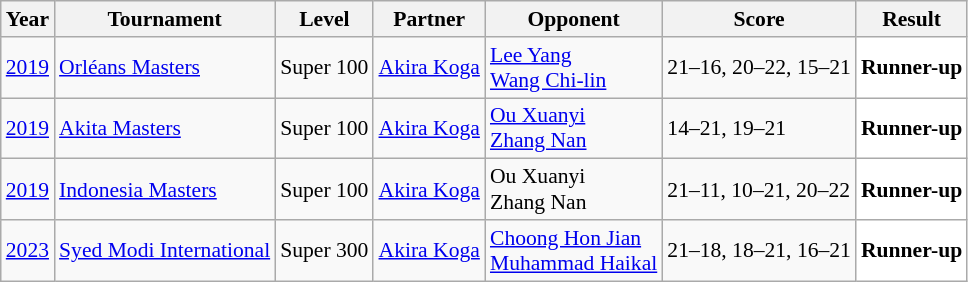<table class="sortable wikitable" style="font-size: 90%;">
<tr>
<th>Year</th>
<th>Tournament</th>
<th>Level</th>
<th>Partner</th>
<th>Opponent</th>
<th>Score</th>
<th>Result</th>
</tr>
<tr>
<td align="center"><a href='#'>2019</a></td>
<td align="left"><a href='#'>Orléans Masters</a></td>
<td align="left">Super 100</td>
<td align="left"> <a href='#'>Akira Koga</a></td>
<td align="left"> <a href='#'>Lee Yang</a> <br>  <a href='#'>Wang Chi-lin</a></td>
<td align="left">21–16, 20–22, 15–21</td>
<td style="text-align:left; background:white"> <strong>Runner-up</strong></td>
</tr>
<tr>
<td align="center"><a href='#'>2019</a></td>
<td align="left"><a href='#'>Akita Masters</a></td>
<td align="left">Super 100</td>
<td align="left"> <a href='#'>Akira Koga</a></td>
<td align="left"> <a href='#'>Ou Xuanyi</a> <br>  <a href='#'>Zhang Nan</a></td>
<td align="left">14–21, 19–21</td>
<td style="text-align:left; background:white"> <strong>Runner-up</strong></td>
</tr>
<tr>
<td align="center"><a href='#'>2019</a></td>
<td align="left"><a href='#'>Indonesia Masters</a></td>
<td align="left">Super 100</td>
<td align="left"> <a href='#'>Akira Koga</a></td>
<td align="left"> Ou Xuanyi <br>  Zhang Nan</td>
<td align="left">21–11, 10–21, 20–22</td>
<td style="text-align:left; background:white"> <strong>Runner-up</strong></td>
</tr>
<tr>
<td align="center"><a href='#'>2023</a></td>
<td align="left"><a href='#'>Syed Modi International</a></td>
<td align="left">Super 300</td>
<td align="left"> <a href='#'>Akira Koga</a></td>
<td align="left"> <a href='#'>Choong Hon Jian</a><br> <a href='#'>Muhammad Haikal</a></td>
<td align="left">21–18, 18–21, 16–21</td>
<td style="text-align:left; background:white"> <strong>Runner-up</strong></td>
</tr>
</table>
